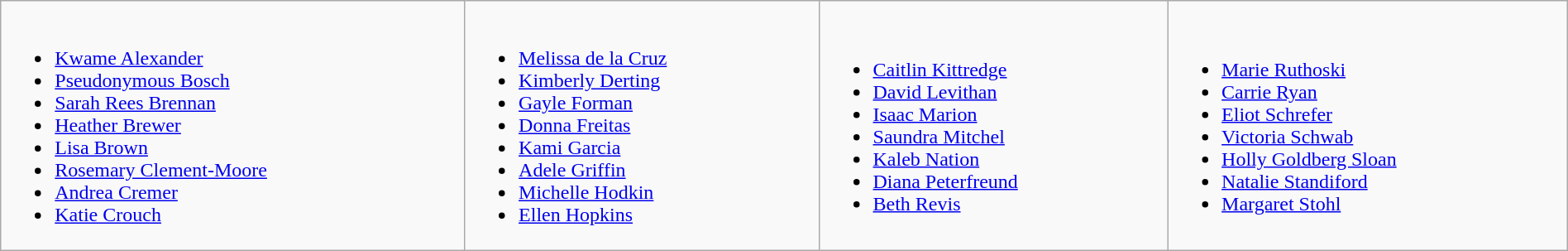<table class="sortable wikitable" style="text-align:left; width:100%; font-size:100%">
<tr>
<td><br><ul><li><a href='#'>Kwame Alexander</a></li><li><a href='#'>Pseudonymous Bosch</a></li><li><a href='#'>Sarah Rees Brennan</a></li><li><a href='#'>Heather Brewer</a></li><li><a href='#'>Lisa Brown</a></li><li><a href='#'>Rosemary Clement-Moore</a></li><li><a href='#'>Andrea Cremer</a></li><li><a href='#'>Katie Crouch</a></li></ul></td>
<td><br><ul><li><a href='#'>Melissa de la Cruz</a></li><li><a href='#'>Kimberly Derting</a></li><li><a href='#'>Gayle Forman</a></li><li><a href='#'>Donna Freitas</a></li><li><a href='#'>Kami Garcia</a></li><li><a href='#'>Adele Griffin</a></li><li><a href='#'>Michelle Hodkin</a></li><li><a href='#'>Ellen Hopkins</a></li></ul></td>
<td><br><ul><li><a href='#'>Caitlin Kittredge</a></li><li><a href='#'>David Levithan</a></li><li><a href='#'>Isaac Marion</a></li><li><a href='#'>Saundra Mitchel</a></li><li><a href='#'>Kaleb Nation</a></li><li><a href='#'>Diana Peterfreund</a></li><li><a href='#'>Beth Revis</a></li></ul></td>
<td><br><ul><li><a href='#'>Marie Ruthoski</a></li><li><a href='#'>Carrie Ryan</a></li><li><a href='#'>Eliot Schrefer</a></li><li><a href='#'>Victoria Schwab</a></li><li><a href='#'>Holly Goldberg Sloan</a></li><li><a href='#'>Natalie Standiford</a></li><li><a href='#'>Margaret Stohl</a></li></ul></td>
</tr>
</table>
